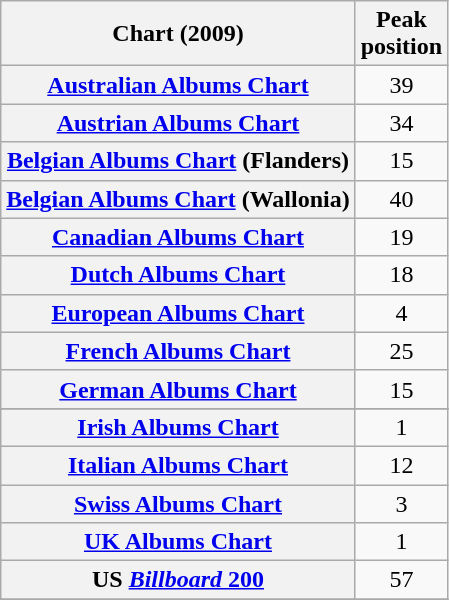<table class="wikitable sortable plainrowheaders" style="text-align:center;">
<tr>
<th>Chart (2009)</th>
<th>Peak<br>position</th>
</tr>
<tr>
<th scope="row"><a href='#'>Australian Albums Chart</a></th>
<td>39</td>
</tr>
<tr>
<th scope="row"><a href='#'>Austrian Albums Chart</a></th>
<td>34</td>
</tr>
<tr>
<th scope="row"><a href='#'>Belgian Albums Chart</a> (Flanders)</th>
<td>15</td>
</tr>
<tr>
<th scope="row"><a href='#'>Belgian Albums Chart</a> (Wallonia)</th>
<td>40</td>
</tr>
<tr>
<th scope="row"><a href='#'>Canadian Albums Chart</a></th>
<td>19</td>
</tr>
<tr>
<th scope="row"><a href='#'>Dutch Albums Chart</a></th>
<td>18</td>
</tr>
<tr>
<th scope="row"><a href='#'>European Albums Chart</a></th>
<td>4</td>
</tr>
<tr>
<th scope="row"><a href='#'>French Albums Chart</a></th>
<td>25</td>
</tr>
<tr>
<th scope="row"><a href='#'>German Albums Chart</a></th>
<td>15</td>
</tr>
<tr>
</tr>
<tr>
<th scope="row"><a href='#'>Irish Albums Chart</a></th>
<td>1</td>
</tr>
<tr>
<th scope="row"><a href='#'>Italian Albums Chart</a></th>
<td>12</td>
</tr>
<tr>
<th scope="row"><a href='#'>Swiss Albums Chart</a></th>
<td>3</td>
</tr>
<tr>
<th scope="row"><a href='#'>UK Albums Chart</a></th>
<td>1</td>
</tr>
<tr>
<th scope="row">US <a href='#'><em>Billboard</em> 200</a></th>
<td>57</td>
</tr>
<tr>
</tr>
</table>
